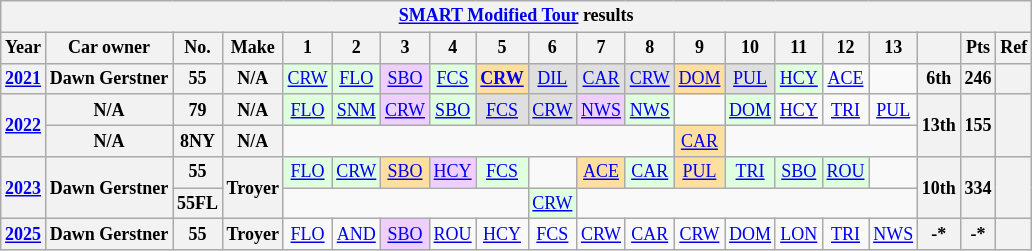<table class="wikitable" style="text-align:center; font-size:75%">
<tr>
<th colspan=38><a href='#'>SMART Modified Tour</a> results</th>
</tr>
<tr>
<th>Year</th>
<th>Car owner</th>
<th>No.</th>
<th>Make</th>
<th>1</th>
<th>2</th>
<th>3</th>
<th>4</th>
<th>5</th>
<th>6</th>
<th>7</th>
<th>8</th>
<th>9</th>
<th>10</th>
<th>11</th>
<th>12</th>
<th>13</th>
<th></th>
<th>Pts</th>
<th>Ref</th>
</tr>
<tr>
<th><a href='#'>2021</a></th>
<th>Dawn Gerstner</th>
<th>55</th>
<th>N/A</th>
<td style="background:#DFFFDF;"><a href='#'>CRW</a><br></td>
<td style="background:#DFFFDF;"><a href='#'>FLO</a><br></td>
<td style="background:#EFCFFF;"><a href='#'>SBO</a><br></td>
<td style="background:#DFFFDF;"><a href='#'>FCS</a><br></td>
<td style="background:#FFDF9F;"><strong><a href='#'>CRW</a></strong><br></td>
<td style="background:#DFDFDF;"><a href='#'>DIL</a><br></td>
<td style="background:#DFDFDF;"><a href='#'>CAR</a><br></td>
<td style="background:#DFDFDF;"><a href='#'>CRW</a><br></td>
<td style="background:#FFDF9F;"><a href='#'>DOM</a><br></td>
<td style="background:#DFDFDF;"><a href='#'>PUL</a><br></td>
<td style="background:#DFFFDF;"><a href='#'>HCY</a><br></td>
<td><a href='#'>ACE</a></td>
<td></td>
<th>6th</th>
<th>246</th>
<th></th>
</tr>
<tr>
<th rowspan=2><a href='#'>2022</a></th>
<th>N/A</th>
<th>79</th>
<th>N/A</th>
<td style="background:#DFFFDF;"><a href='#'>FLO</a><br></td>
<td style="background:#DFFFDF;"><a href='#'>SNM</a><br></td>
<td style="background:#EFCFFF;"><a href='#'>CRW</a><br></td>
<td style="background:#DFFFDF;"><a href='#'>SBO</a><br></td>
<td style="background:#DFDFDF;"><a href='#'>FCS</a><br></td>
<td style="background:#DFDFDF;"><a href='#'>CRW</a><br></td>
<td style="background:#EFCFFF;"><a href='#'>NWS</a><br></td>
<td style="background:#DFFFDF;"><a href='#'>NWS</a><br></td>
<td></td>
<td style="background:#DFFFDF;"><a href='#'>DOM</a><br></td>
<td><a href='#'>HCY</a></td>
<td><a href='#'>TRI</a></td>
<td><a href='#'>PUL</a></td>
<th rowspan=2>13th</th>
<th rowspan=2>155</th>
<th rowspan=2></th>
</tr>
<tr>
<th>N/A</th>
<th>8NY</th>
<th>N/A</th>
<td colspan=8></td>
<td style="background:#FFDF9F;"><a href='#'>CAR</a><br></td>
<td colspan=4></td>
</tr>
<tr>
<th rowspan=2><a href='#'>2023</a></th>
<th rowspan=2>Dawn Gerstner</th>
<th>55</th>
<th rowspan=2>Troyer</th>
<td style="background:#DFFFDF;"><a href='#'>FLO</a><br></td>
<td style="background:#DFFFDF;"><a href='#'>CRW</a><br></td>
<td style="background:#FFDF9F;"><a href='#'>SBO</a><br></td>
<td style="background:#EFCFFF;"><a href='#'>HCY</a><br></td>
<td style="background:#DFFFDF;"><a href='#'>FCS</a><br></td>
<td></td>
<td style="background:#FFDF9F;"><a href='#'>ACE</a><br></td>
<td style="background:#DFFFDF;"><a href='#'>CAR</a><br></td>
<td style="background:#FFDF9F;"><a href='#'>PUL</a><br></td>
<td style="background:#DFFFDF;"><a href='#'>TRI</a><br></td>
<td style="background:#DFFFDF;"><a href='#'>SBO</a><br></td>
<td style="background:#DFFFDF;"><a href='#'>ROU</a><br></td>
<td></td>
<th rowspan=2>10th</th>
<th rowspan=2>334</th>
<th rowspan=2></th>
</tr>
<tr>
<th>55FL</th>
<td colspan=5></td>
<td style="background:#DFFFDF;"><a href='#'>CRW</a><br></td>
<td colspan=7></td>
</tr>
<tr>
<th><a href='#'>2025</a></th>
<th>Dawn Gerstner</th>
<th>55</th>
<th>Troyer</th>
<td><a href='#'>FLO</a></td>
<td><a href='#'>AND</a></td>
<td style="background:#EFCFFF;"><a href='#'>SBO</a><br></td>
<td><a href='#'>ROU</a></td>
<td><a href='#'>HCY</a></td>
<td><a href='#'>FCS</a></td>
<td><a href='#'>CRW</a></td>
<td><a href='#'>CAR</a></td>
<td><a href='#'>CRW</a></td>
<td><a href='#'>DOM</a></td>
<td><a href='#'>LON</a></td>
<td><a href='#'>TRI</a></td>
<td><a href='#'>NWS</a></td>
<th>-*</th>
<th>-*</th>
<th></th>
</tr>
</table>
